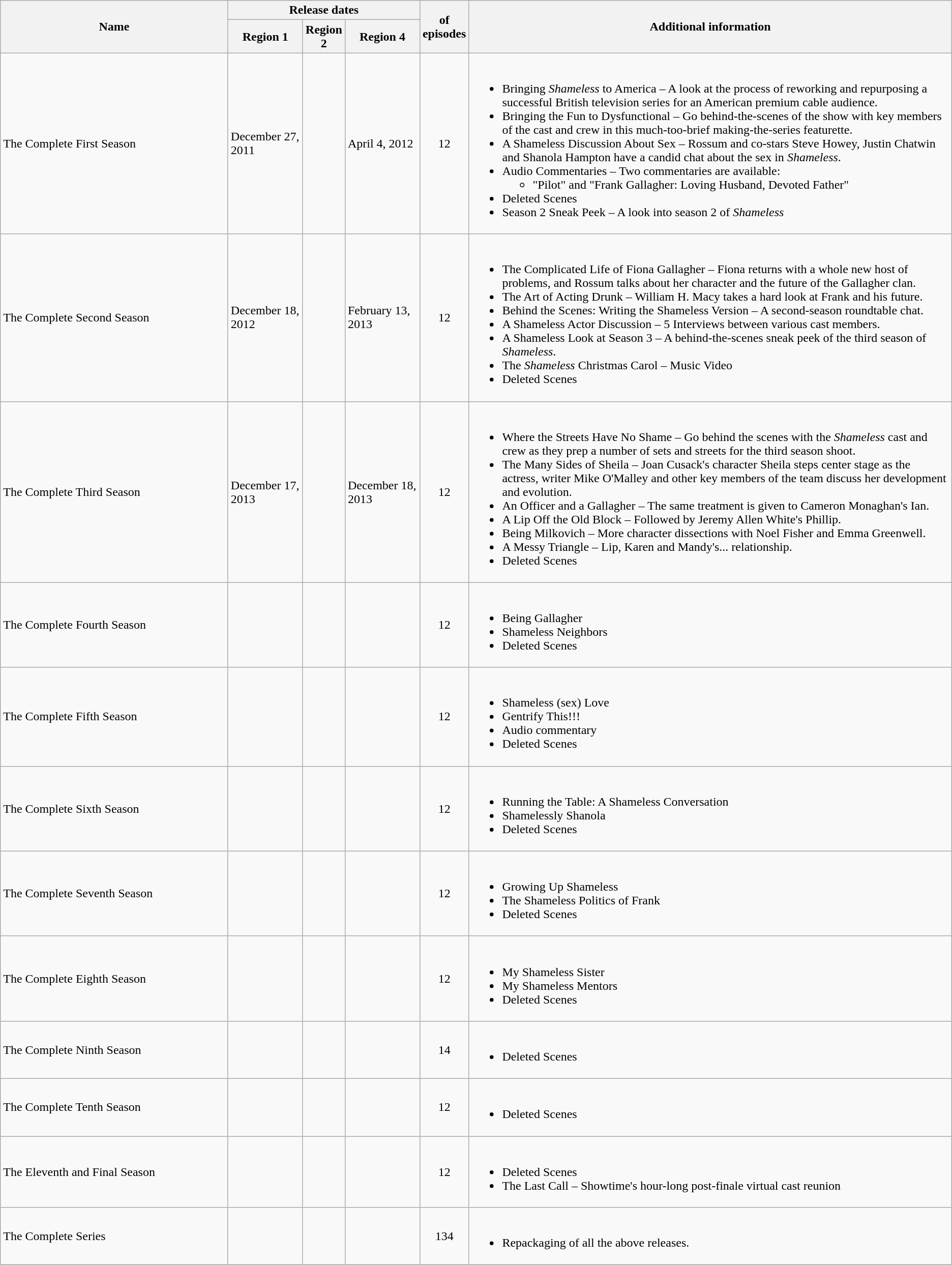<table class="wikitable">
<tr>
<th rowspan="2" width="25%">Name</th>
<th colspan="3" width="20%">Release dates</th>
<th rowspan="2" width="2%"> of<br>episodes</th>
<th rowspan="2" width="53%">Additional information</th>
</tr>
<tr>
<th>Region 1</th>
<th>Region 2</th>
<th>Region 4</th>
</tr>
<tr>
<td>The Complete First Season</td>
<td>December 27, 2011</td>
<td></td>
<td>April 4, 2012</td>
<td align="center">12</td>
<td><br><ul><li>Bringing <em>Shameless</em> to America – A look at the process of reworking and repurposing a successful British television series for an American premium cable audience.</li><li>Bringing the Fun to Dysfunctional – Go behind-the-scenes of the show with key members of the cast and crew in this much-too-brief making-the-series featurette.</li><li>A Shameless Discussion About Sex – Rossum and co-stars Steve Howey, Justin Chatwin and Shanola Hampton have a candid chat about the sex in <em>Shameless</em>.</li><li>Audio Commentaries – Two commentaries are available:<ul><li>"Pilot" and "Frank Gallagher: Loving Husband, Devoted Father"</li></ul></li><li>Deleted Scenes</li><li>Season 2 Sneak Peek – A look into season 2 of <em>Shameless</em></li></ul></td>
</tr>
<tr>
<td>The Complete Second Season</td>
<td>December 18, 2012</td>
<td></td>
<td>February 13, 2013</td>
<td align="center">12</td>
<td><br><ul><li>The Complicated Life of Fiona Gallagher  – Fiona returns with a whole new host of problems, and Rossum talks about her character and the future of the Gallagher clan.</li><li>The Art of Acting Drunk  – William H. Macy takes a hard look at Frank and his future.</li><li>Behind the Scenes: Writing the Shameless Version  – A second-season roundtable chat.</li><li>A Shameless Actor Discussion – 5 Interviews between various cast members.</li><li>A Shameless Look at Season 3 – A behind-the-scenes sneak peek of the third season of <em>Shameless</em>.</li><li>The <em>Shameless</em> Christmas Carol – Music Video</li><li>Deleted Scenes</li></ul></td>
</tr>
<tr>
<td>The Complete Third Season</td>
<td>December 17, 2013</td>
<td></td>
<td>December 18, 2013</td>
<td align="center">12</td>
<td><br><ul><li>Where the Streets Have No Shame  – Go behind the scenes with the <em>Shameless</em> cast and crew as they prep a number of sets and streets for the third season shoot.</li><li>The Many Sides of Sheila  – Joan Cusack's character Sheila steps center stage as the actress, writer Mike O'Malley and other key members of the team discuss her development and evolution.</li><li>An Officer and a Gallagher  – The same treatment is given to Cameron Monaghan's Ian.</li><li>A Lip Off the Old Block  – Followed by Jeremy Allen White's Phillip.</li><li>Being Milkovich  – More character dissections with Noel Fisher and Emma Greenwell.</li><li>A Messy Triangle  – Lip, Karen and Mandy's... relationship.</li><li>Deleted Scenes</li></ul></td>
</tr>
<tr>
<td>The Complete Fourth Season</td>
<td></td>
<td></td>
<td></td>
<td align="center">12</td>
<td><br><ul><li>Being Gallagher </li><li>Shameless Neighbors </li><li>Deleted Scenes</li></ul></td>
</tr>
<tr>
<td>The Complete Fifth Season</td>
<td></td>
<td></td>
<td></td>
<td align="center">12</td>
<td><br><ul><li>Shameless (sex) Love </li><li>Gentrify This!!! </li><li>Audio commentary</li><li>Deleted Scenes</li></ul></td>
</tr>
<tr>
<td>The Complete Sixth Season</td>
<td></td>
<td></td>
<td></td>
<td align="center">12</td>
<td><br><ul><li>Running the Table: A Shameless Conversation </li><li>Shamelessly Shanola </li><li>Deleted Scenes</li></ul></td>
</tr>
<tr>
<td>The Complete Seventh Season</td>
<td></td>
<td></td>
<td></td>
<td align="center">12</td>
<td><br><ul><li>Growing Up Shameless </li><li>The Shameless Politics of Frank </li><li>Deleted Scenes</li></ul></td>
</tr>
<tr>
<td>The Complete Eighth Season</td>
<td></td>
<td></td>
<td></td>
<td align="center">12</td>
<td><br><ul><li>My Shameless Sister </li><li>My Shameless Mentors </li><li>Deleted Scenes</li></ul></td>
</tr>
<tr>
<td>The Complete Ninth Season</td>
<td></td>
<td></td>
<td></td>
<td align="center">14</td>
<td><br><ul><li>Deleted Scenes</li></ul></td>
</tr>
<tr>
<td>The Complete Tenth Season</td>
<td></td>
<td></td>
<td></td>
<td align="center">12</td>
<td><br><ul><li>Deleted Scenes</li></ul></td>
</tr>
<tr>
<td>The Eleventh and Final Season</td>
<td></td>
<td></td>
<td></td>
<td align="center">12</td>
<td><br><ul><li>Deleted Scenes</li><li>The Last Call – Showtime's hour-long post-finale virtual cast reunion</li></ul></td>
</tr>
<tr>
<td>The Complete Series</td>
<td></td>
<td></td>
<td></td>
<td align="center">134</td>
<td><br><ul><li>Repackaging of all the above releases.</li></ul></td>
</tr>
</table>
